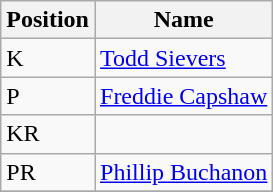<table class="wikitable">
<tr>
<th>Position</th>
<th>Name</th>
</tr>
<tr>
<td>K</td>
<td><a href='#'>Todd Sievers</a></td>
</tr>
<tr>
<td>P</td>
<td><a href='#'>Freddie Capshaw</a></td>
</tr>
<tr>
<td>KR</td>
<td></td>
</tr>
<tr>
<td>PR</td>
<td><a href='#'>Phillip Buchanon</a></td>
</tr>
<tr>
</tr>
</table>
